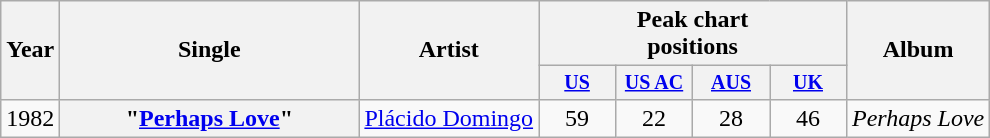<table class="wikitable plainrowheaders" style="text-align:center;">
<tr>
<th rowspan="2">Year</th>
<th rowspan="2" style="width:12em;">Single</th>
<th rowspan="2">Artist</th>
<th colspan="4">Peak chart<br>positions</th>
<th rowspan="2">Album</th>
</tr>
<tr style="font-size:smaller;">
<th width="45"><a href='#'>US</a><br></th>
<th width="45"><a href='#'>US AC</a><br></th>
<th width="45"><a href='#'>AUS</a><br></th>
<th width="45"><a href='#'>UK</a><br></th>
</tr>
<tr>
<td>1982</td>
<th scope="row">"<a href='#'>Perhaps Love</a>"</th>
<td><a href='#'>Plácido Domingo</a></td>
<td>59</td>
<td>22</td>
<td>28</td>
<td>46</td>
<td align="left"><em>Perhaps Love</em></td>
</tr>
</table>
